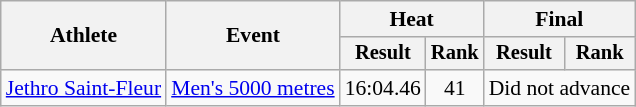<table class=wikitable style=font-size:90%>
<tr>
<th rowspan=2>Athlete</th>
<th rowspan=2>Event</th>
<th colspan=2>Heat</th>
<th colspan=2>Final</th>
</tr>
<tr style=font-size:95%>
<th>Result</th>
<th>Rank</th>
<th>Result</th>
<th>Rank</th>
</tr>
<tr align=center>
<td align=left><a href='#'>Jethro Saint-Fleur</a></td>
<td align=left><a href='#'>Men's 5000 metres</a></td>
<td>16:04.46</td>
<td>41</td>
<td colspan="2">Did not advance</td>
</tr>
</table>
